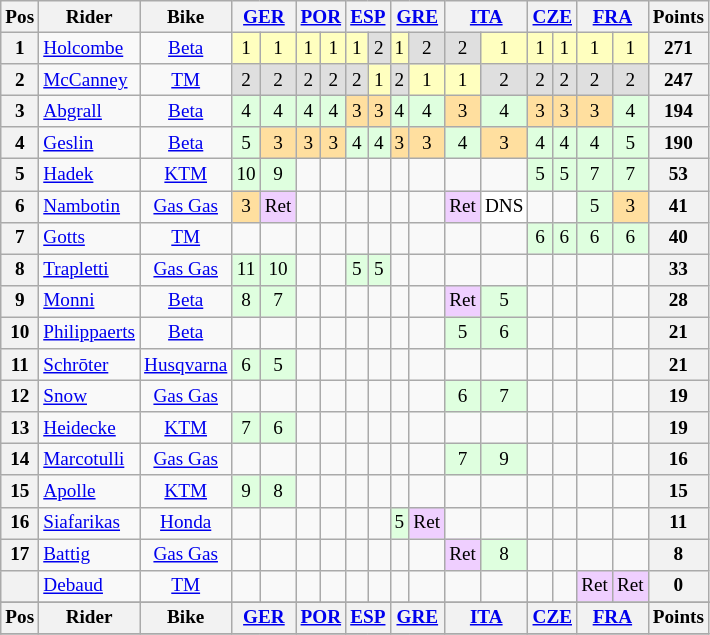<table class="wikitable" style="font-size: 80%; text-align:center">
<tr valign="top">
<th valign="middle">Pos</th>
<th valign="middle">Rider</th>
<th valign="middle">Bike</th>
<th colspan=2><a href='#'>GER</a><br></th>
<th colspan=2><a href='#'>POR</a><br></th>
<th colspan=2><a href='#'>ESP</a><br></th>
<th colspan=2><a href='#'>GRE</a><br></th>
<th colspan=2><a href='#'>ITA</a><br></th>
<th colspan=2><a href='#'>CZE</a><br></th>
<th colspan=2><a href='#'>FRA</a><br></th>
<th valign="middle">Points</th>
</tr>
<tr>
<th>1</th>
<td align=left> <a href='#'>Holcombe</a></td>
<td><a href='#'>Beta</a></td>
<td style="background:#ffffbf;">1</td>
<td style="background:#ffffbf;">1</td>
<td style="background:#ffffbf;">1</td>
<td style="background:#ffffbf;">1</td>
<td style="background:#ffffbf;">1</td>
<td style="background:#dfdfdf;">2</td>
<td style="background:#ffffbf;">1</td>
<td style="background:#dfdfdf;">2</td>
<td style="background:#dfdfdf;">2</td>
<td style="background:#ffffbf;">1</td>
<td style="background:#ffffbf;">1</td>
<td style="background:#ffffbf;">1</td>
<td style="background:#ffffbf;">1</td>
<td style="background:#ffffbf;">1</td>
<th>271</th>
</tr>
<tr>
<th>2</th>
<td align=left> <a href='#'>McCanney</a></td>
<td><a href='#'>TM</a></td>
<td style="background:#dfdfdf;">2</td>
<td style="background:#dfdfdf;">2</td>
<td style="background:#dfdfdf;">2</td>
<td style="background:#dfdfdf;">2</td>
<td style="background:#dfdfdf;">2</td>
<td style="background:#ffffbf;">1</td>
<td style="background:#dfdfdf;">2</td>
<td style="background:#ffffbf;">1</td>
<td style="background:#ffffbf;">1</td>
<td style="background:#dfdfdf;">2</td>
<td style="background:#dfdfdf;">2</td>
<td style="background:#dfdfdf;">2</td>
<td style="background:#dfdfdf;">2</td>
<td style="background:#dfdfdf;">2</td>
<th>247</th>
</tr>
<tr>
<th>3</th>
<td align=left> <a href='#'>Abgrall</a></td>
<td><a href='#'>Beta</a></td>
<td style="background:#dfffdf;">4</td>
<td style="background:#dfffdf;">4</td>
<td style="background:#dfffdf;">4</td>
<td style="background:#dfffdf;">4</td>
<td style="background:#ffdf9f;">3</td>
<td style="background:#ffdf9f;">3</td>
<td style="background:#dfffdf;">4</td>
<td style="background:#dfffdf;">4</td>
<td style="background:#ffdf9f;">3</td>
<td style="background:#dfffdf;">4</td>
<td style="background:#ffdf9f;">3</td>
<td style="background:#ffdf9f;">3</td>
<td style="background:#ffdf9f;">3</td>
<td style="background:#dfffdf;">4</td>
<th>194</th>
</tr>
<tr>
<th>4</th>
<td align=left> <a href='#'>Geslin</a></td>
<td><a href='#'>Beta</a></td>
<td style="background:#dfffdf;">5</td>
<td style="background:#ffdf9f;">3</td>
<td style="background:#ffdf9f;">3</td>
<td style="background:#ffdf9f;">3</td>
<td style="background:#dfffdf;">4</td>
<td style="background:#dfffdf;">4</td>
<td style="background:#ffdf9f;">3</td>
<td style="background:#ffdf9f;">3</td>
<td style="background:#dfffdf;">4</td>
<td style="background:#ffdf9f;">3</td>
<td style="background:#dfffdf;">4</td>
<td style="background:#dfffdf;">4</td>
<td style="background:#dfffdf;">4</td>
<td style="background:#dfffdf;">5</td>
<th>190</th>
</tr>
<tr>
<th>5</th>
<td align=left> <a href='#'>Hadek</a></td>
<td><a href='#'>KTM</a></td>
<td style="background:#dfffdf;">10</td>
<td style="background:#dfffdf;">9</td>
<td></td>
<td></td>
<td></td>
<td></td>
<td></td>
<td></td>
<td></td>
<td></td>
<td style="background:#dfffdf;">5</td>
<td style="background:#dfffdf;">5</td>
<td style="background:#dfffdf;">7</td>
<td style="background:#dfffdf;">7</td>
<th>53</th>
</tr>
<tr>
<th>6</th>
<td align=left> <a href='#'>Nambotin</a></td>
<td><a href='#'>Gas Gas</a></td>
<td style="background:#ffdf9f;">3</td>
<td style="background:#efcfff;">Ret</td>
<td></td>
<td></td>
<td></td>
<td></td>
<td></td>
<td></td>
<td style="background:#efcfff;">Ret</td>
<td style="background:#ffffff;">DNS</td>
<td></td>
<td></td>
<td style="background:#dfffdf;">5</td>
<td style="background:#ffdf9f;">3</td>
<th>41</th>
</tr>
<tr>
<th>7</th>
<td align=left> <a href='#'>Gotts</a></td>
<td><a href='#'>TM</a></td>
<td></td>
<td></td>
<td></td>
<td></td>
<td></td>
<td></td>
<td></td>
<td></td>
<td></td>
<td></td>
<td style="background:#dfffdf;">6</td>
<td style="background:#dfffdf;">6</td>
<td style="background:#dfffdf;">6</td>
<td style="background:#dfffdf;">6</td>
<th>40</th>
</tr>
<tr>
<th>8</th>
<td align=left> <a href='#'>Trapletti</a></td>
<td><a href='#'>Gas Gas</a></td>
<td style="background:#dfffdf;">11</td>
<td style="background:#dfffdf;">10</td>
<td></td>
<td></td>
<td style="background:#dfffdf;">5</td>
<td style="background:#dfffdf;">5</td>
<td></td>
<td></td>
<td></td>
<td></td>
<td></td>
<td></td>
<td></td>
<td></td>
<th>33</th>
</tr>
<tr>
<th>9</th>
<td align=left> <a href='#'>Monni</a></td>
<td><a href='#'>Beta</a></td>
<td style="background:#dfffdf;">8</td>
<td style="background:#dfffdf;">7</td>
<td></td>
<td></td>
<td></td>
<td></td>
<td></td>
<td></td>
<td style="background:#efcfff;">Ret</td>
<td style="background:#dfffdf;">5</td>
<td></td>
<td></td>
<td></td>
<td></td>
<th>28</th>
</tr>
<tr>
<th>10</th>
<td align=left> <a href='#'>Philippaerts</a></td>
<td><a href='#'>Beta</a></td>
<td></td>
<td></td>
<td></td>
<td></td>
<td></td>
<td></td>
<td></td>
<td></td>
<td style="background:#dfffdf;">5</td>
<td style="background:#dfffdf;">6</td>
<td></td>
<td></td>
<td></td>
<td></td>
<th>21</th>
</tr>
<tr>
<th>11</th>
<td align=left> <a href='#'>Schrōter</a></td>
<td><a href='#'>Husqvarna</a></td>
<td style="background:#dfffdf;">6</td>
<td style="background:#dfffdf;">5</td>
<td></td>
<td></td>
<td></td>
<td></td>
<td></td>
<td></td>
<td></td>
<td></td>
<td></td>
<td></td>
<td></td>
<td></td>
<th>21</th>
</tr>
<tr>
<th>12</th>
<td align=left> <a href='#'>Snow</a></td>
<td><a href='#'>Gas Gas</a></td>
<td></td>
<td></td>
<td></td>
<td></td>
<td></td>
<td></td>
<td></td>
<td></td>
<td style="background:#dfffdf;">6</td>
<td style="background:#dfffdf;">7</td>
<td></td>
<td></td>
<td></td>
<td></td>
<th>19</th>
</tr>
<tr>
<th>13</th>
<td align=left> <a href='#'>Heidecke</a></td>
<td><a href='#'>KTM</a></td>
<td style="background:#dfffdf;">7</td>
<td style="background:#dfffdf;">6</td>
<td></td>
<td></td>
<td></td>
<td></td>
<td></td>
<td></td>
<td></td>
<td></td>
<td></td>
<td></td>
<td></td>
<td></td>
<th>19</th>
</tr>
<tr>
<th>14</th>
<td align=left> <a href='#'>Marcotulli</a></td>
<td><a href='#'>Gas Gas</a></td>
<td></td>
<td></td>
<td></td>
<td></td>
<td></td>
<td></td>
<td></td>
<td></td>
<td style="background:#dfffdf;">7</td>
<td style="background:#dfffdf;">9</td>
<td></td>
<td></td>
<td></td>
<td></td>
<th>16</th>
</tr>
<tr>
<th>15</th>
<td align=left> <a href='#'>Apolle</a></td>
<td><a href='#'>KTM</a></td>
<td style="background:#dfffdf;">9</td>
<td style="background:#dfffdf;">8</td>
<td></td>
<td></td>
<td></td>
<td></td>
<td></td>
<td></td>
<td></td>
<td></td>
<td></td>
<td></td>
<td></td>
<td></td>
<th>15</th>
</tr>
<tr>
<th>16</th>
<td align=left> <a href='#'>Siafarikas</a></td>
<td><a href='#'>Honda</a></td>
<td></td>
<td></td>
<td></td>
<td></td>
<td></td>
<td></td>
<td style="background:#dfffdf;">5</td>
<td style="background:#efcfff;">Ret</td>
<td></td>
<td></td>
<td></td>
<td></td>
<td></td>
<td></td>
<th>11</th>
</tr>
<tr>
<th>17</th>
<td align=left> <a href='#'>Battig</a></td>
<td><a href='#'>Gas Gas</a></td>
<td></td>
<td></td>
<td></td>
<td></td>
<td></td>
<td></td>
<td></td>
<td></td>
<td style="background:#efcfff;">Ret</td>
<td style="background:#dfffdf;">8</td>
<td></td>
<td></td>
<td></td>
<td></td>
<th>8</th>
</tr>
<tr>
<th></th>
<td align=left> <a href='#'>Debaud</a></td>
<td><a href='#'>TM</a></td>
<td></td>
<td></td>
<td></td>
<td></td>
<td></td>
<td></td>
<td></td>
<td></td>
<td></td>
<td></td>
<td></td>
<td></td>
<td style="background:#efcfff;">Ret</td>
<td style="background:#efcfff;">Ret</td>
<th>0</th>
</tr>
<tr>
</tr>
<tr valign="top">
<th valign="middle">Pos</th>
<th valign="middle">Rider</th>
<th valign="middle">Bike</th>
<th colspan=2><a href='#'>GER</a><br></th>
<th colspan=2><a href='#'>POR</a><br></th>
<th colspan=2><a href='#'>ESP</a><br></th>
<th colspan=2><a href='#'>GRE</a><br></th>
<th colspan=2><a href='#'>ITA</a><br></th>
<th colspan=2><a href='#'>CZE</a><br></th>
<th colspan=2><a href='#'>FRA</a><br></th>
<th valign="middle">Points</th>
</tr>
<tr>
</tr>
</table>
